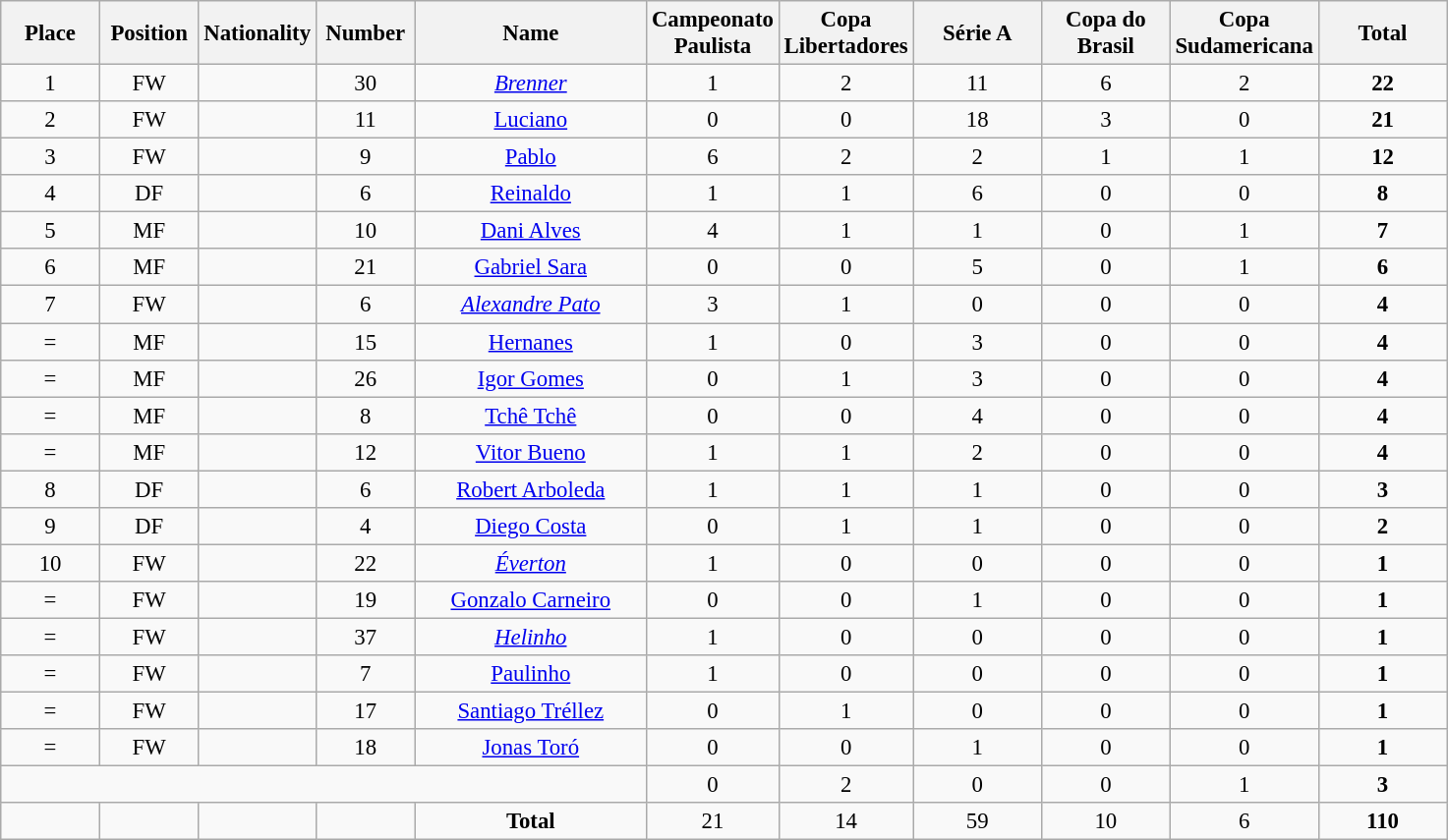<table class="wikitable" style="font-size: 95%; text-align: center;">
<tr>
<th width=60>Place</th>
<th width=60>Position</th>
<th width=60>Nationality</th>
<th width=60>Number</th>
<th width=150>Name</th>
<th width=80>Campeonato Paulista</th>
<th width=80>Copa Libertadores</th>
<th width=80>Série A</th>
<th width=80>Copa do Brasil</th>
<th width=80>Copa Sudamericana</th>
<th width=80>Total</th>
</tr>
<tr>
<td>1</td>
<td>FW</td>
<td></td>
<td>30</td>
<td><em><a href='#'>Brenner</a></em></td>
<td>1</td>
<td>2</td>
<td>11</td>
<td>6</td>
<td>2</td>
<td><strong>22</strong></td>
</tr>
<tr>
<td>2</td>
<td>FW</td>
<td></td>
<td>11</td>
<td><a href='#'>Luciano</a></td>
<td>0</td>
<td>0</td>
<td>18</td>
<td>3</td>
<td>0</td>
<td><strong>21</strong></td>
</tr>
<tr>
<td>3</td>
<td>FW</td>
<td></td>
<td>9</td>
<td><a href='#'>Pablo</a></td>
<td>6</td>
<td>2</td>
<td>2</td>
<td>1</td>
<td>1</td>
<td><strong>12</strong></td>
</tr>
<tr>
<td>4</td>
<td>DF</td>
<td></td>
<td>6</td>
<td><a href='#'>Reinaldo</a></td>
<td>1</td>
<td>1</td>
<td>6</td>
<td>0</td>
<td>0</td>
<td><strong>8</strong></td>
</tr>
<tr>
<td>5</td>
<td>MF</td>
<td></td>
<td>10</td>
<td><a href='#'>Dani Alves</a></td>
<td>4</td>
<td>1</td>
<td>1</td>
<td>0</td>
<td>1</td>
<td><strong>7</strong></td>
</tr>
<tr>
<td>6</td>
<td>MF</td>
<td></td>
<td>21</td>
<td><a href='#'>Gabriel Sara</a></td>
<td>0</td>
<td>0</td>
<td>5</td>
<td>0</td>
<td>1</td>
<td><strong>6</strong></td>
</tr>
<tr>
<td>7</td>
<td>FW</td>
<td></td>
<td>6</td>
<td><em><a href='#'>Alexandre Pato</a></em></td>
<td>3</td>
<td>1</td>
<td>0</td>
<td>0</td>
<td>0</td>
<td><strong>4</strong></td>
</tr>
<tr>
<td>=</td>
<td>MF</td>
<td></td>
<td>15</td>
<td><a href='#'>Hernanes</a></td>
<td>1</td>
<td>0</td>
<td>3</td>
<td>0</td>
<td>0</td>
<td><strong>4</strong></td>
</tr>
<tr>
<td>=</td>
<td>MF</td>
<td></td>
<td>26</td>
<td><a href='#'>Igor Gomes</a></td>
<td>0</td>
<td>1</td>
<td>3</td>
<td>0</td>
<td>0</td>
<td><strong>4</strong></td>
</tr>
<tr>
<td>=</td>
<td>MF</td>
<td></td>
<td>8</td>
<td><a href='#'>Tchê Tchê</a></td>
<td>0</td>
<td>0</td>
<td>4</td>
<td>0</td>
<td>0</td>
<td><strong>4</strong></td>
</tr>
<tr>
<td>=</td>
<td>MF</td>
<td></td>
<td>12</td>
<td><a href='#'>Vitor Bueno</a></td>
<td>1</td>
<td>1</td>
<td>2</td>
<td>0</td>
<td>0</td>
<td><strong>4</strong></td>
</tr>
<tr>
<td>8</td>
<td>DF</td>
<td></td>
<td>6</td>
<td><a href='#'>Robert Arboleda</a></td>
<td>1</td>
<td>1</td>
<td>1</td>
<td>0</td>
<td>0</td>
<td><strong>3</strong></td>
</tr>
<tr>
<td>9</td>
<td>DF</td>
<td></td>
<td>4</td>
<td><a href='#'>Diego Costa</a></td>
<td>0</td>
<td>1</td>
<td>1</td>
<td>0</td>
<td>0</td>
<td><strong>2</strong></td>
</tr>
<tr>
<td>10</td>
<td>FW</td>
<td></td>
<td>22</td>
<td><em><a href='#'>Éverton</a></em></td>
<td>1</td>
<td>0</td>
<td>0</td>
<td>0</td>
<td>0</td>
<td><strong>1</strong></td>
</tr>
<tr>
<td>=</td>
<td>FW</td>
<td></td>
<td>19</td>
<td><a href='#'>Gonzalo Carneiro</a></td>
<td>0</td>
<td>0</td>
<td>1</td>
<td>0</td>
<td>0</td>
<td><strong>1</strong></td>
</tr>
<tr>
<td>=</td>
<td>FW</td>
<td></td>
<td>37</td>
<td><em><a href='#'>Helinho</a></em></td>
<td>1</td>
<td>0</td>
<td>0</td>
<td>0</td>
<td>0</td>
<td><strong>1</strong></td>
</tr>
<tr>
<td>=</td>
<td>FW</td>
<td></td>
<td>7</td>
<td><a href='#'>Paulinho</a></td>
<td>1</td>
<td>0</td>
<td>0</td>
<td>0</td>
<td>0</td>
<td><strong>1</strong></td>
</tr>
<tr>
<td>=</td>
<td>FW</td>
<td></td>
<td>17</td>
<td><a href='#'>Santiago Tréllez</a></td>
<td>0</td>
<td>1</td>
<td>0</td>
<td>0</td>
<td>0</td>
<td><strong>1</strong></td>
</tr>
<tr>
<td>=</td>
<td>FW</td>
<td></td>
<td>18</td>
<td><a href='#'>Jonas Toró</a></td>
<td>0</td>
<td>0</td>
<td>1</td>
<td>0</td>
<td>0</td>
<td><strong>1</strong></td>
</tr>
<tr>
<td colspan="5"></td>
<td>0</td>
<td>2</td>
<td>0</td>
<td>0</td>
<td>1</td>
<td><strong>3</strong></td>
</tr>
<tr>
<td></td>
<td></td>
<td></td>
<td></td>
<td><strong>Total</strong></td>
<td>21</td>
<td>14</td>
<td>59</td>
<td>10</td>
<td>6</td>
<td><strong>110</strong></td>
</tr>
</table>
